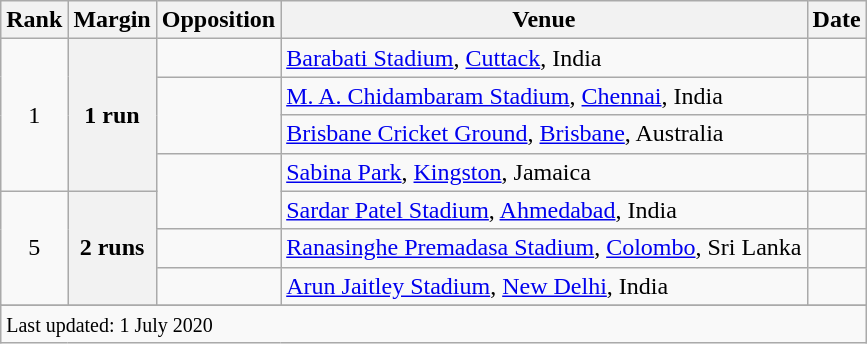<table class="wikitable sortable">
<tr>
<th scope=col>Rank</th>
<th scope=col>Margin</th>
<th scope=col>Opposition</th>
<th scope=col>Venue</th>
<th scope=col>Date</th>
</tr>
<tr>
<td align=center rowspan=4>1</td>
<th scope=row style="text-align:center;" rowspan=4>1 run</th>
<td></td>
<td><a href='#'>Barabati Stadium</a>, <a href='#'>Cuttack</a>, India</td>
<td></td>
</tr>
<tr>
<td rowspan=2></td>
<td><a href='#'>M. A. Chidambaram Stadium</a>, <a href='#'>Chennai</a>, India</td>
<td> </td>
</tr>
<tr>
<td><a href='#'>Brisbane Cricket Ground</a>, <a href='#'>Brisbane</a>, Australia</td>
<td> </td>
</tr>
<tr>
<td rowspan=2></td>
<td><a href='#'>Sabina Park</a>, <a href='#'>Kingston</a>, Jamaica</td>
<td></td>
</tr>
<tr>
<td align=center rowspan=3>5</td>
<th scope=row style=text-align:center; rowspan=3>2 runs</th>
<td><a href='#'>Sardar Patel Stadium</a>, <a href='#'>Ahmedabad</a>, India</td>
<td></td>
</tr>
<tr>
<td></td>
<td><a href='#'>Ranasinghe Premadasa Stadium</a>, <a href='#'>Colombo</a>, Sri Lanka</td>
<td></td>
</tr>
<tr>
<td></td>
<td><a href='#'>Arun Jaitley Stadium</a>, <a href='#'>New Delhi</a>, India</td>
<td></td>
</tr>
<tr>
</tr>
<tr class=sortbottom>
<td colspan=5><small>Last updated: 1 July 2020</small></td>
</tr>
</table>
